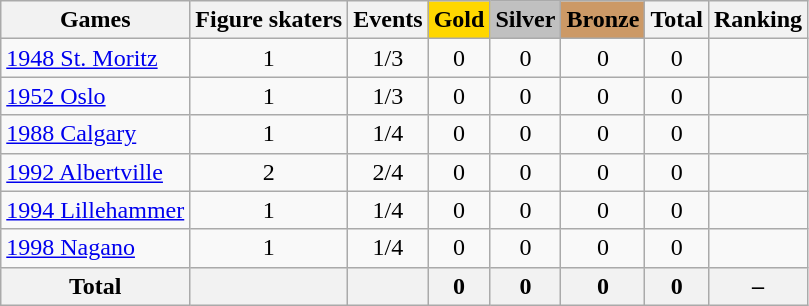<table class="wikitable sortable" style="text-align:center">
<tr>
<th>Games</th>
<th>Figure skaters</th>
<th>Events</th>
<th style="background-color:gold;">Gold</th>
<th style="background-color:silver;">Silver</th>
<th style="background-color:#c96;">Bronze</th>
<th>Total</th>
<th>Ranking</th>
</tr>
<tr>
<td align=left><a href='#'>1948 St. Moritz</a></td>
<td>1</td>
<td>1/3</td>
<td>0</td>
<td>0</td>
<td>0</td>
<td>0</td>
<td></td>
</tr>
<tr>
<td align=left><a href='#'>1952 Oslo</a></td>
<td>1</td>
<td>1/3</td>
<td>0</td>
<td>0</td>
<td>0</td>
<td>0</td>
<td></td>
</tr>
<tr>
<td align=left><a href='#'>1988 Calgary</a></td>
<td>1</td>
<td>1/4</td>
<td>0</td>
<td>0</td>
<td>0</td>
<td>0</td>
<td></td>
</tr>
<tr>
<td align=left><a href='#'>1992 Albertville</a></td>
<td>2</td>
<td>2/4</td>
<td>0</td>
<td>0</td>
<td>0</td>
<td>0</td>
<td></td>
</tr>
<tr>
<td align=left><a href='#'>1994 Lillehammer</a></td>
<td>1</td>
<td>1/4</td>
<td>0</td>
<td>0</td>
<td>0</td>
<td>0</td>
<td></td>
</tr>
<tr>
<td align=left><a href='#'>1998 Nagano</a></td>
<td>1</td>
<td>1/4</td>
<td>0</td>
<td>0</td>
<td>0</td>
<td>0</td>
<td></td>
</tr>
<tr>
<th>Total</th>
<th></th>
<th></th>
<th>0</th>
<th>0</th>
<th>0</th>
<th>0</th>
<th>–</th>
</tr>
</table>
